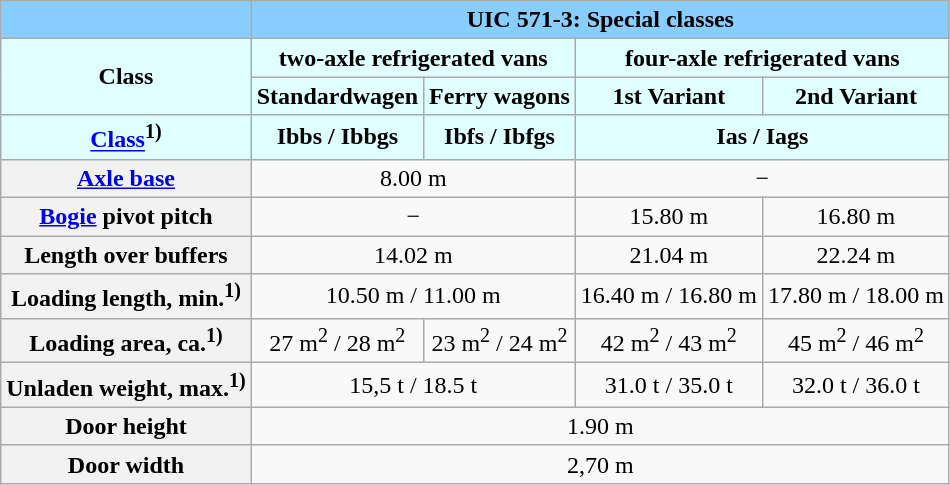<table class="wikitable">
<tr style="background:#87CEFF">
<th style="background:#87CEFF"></th>
<th style="background:#87CEFF" colspan="4" align="center">UIC 571-3: Special classes</th>
</tr>
<tr style="background:#E0FFFF">
<th style="background:#E0FFFF" rowspan="2">Class</th>
<th style="background:#E0FFFF" colspan="2">two-axle refrigerated vans</th>
<th style="background:#E0FFFF" colspan="2">four-axle refrigerated vans</th>
</tr>
<tr style="background:#E0FFFF">
<th style="background:#E0FFFF">Standardwagen</th>
<th style="background:#E0FFFF"><span>F</span>erry wagons</th>
<th style="background:#E0FFFF">1st Variant</th>
<th style="background:#E0FFFF">2nd Variant</th>
</tr>
<tr style="background:#E0FFFF">
<th style="background:#E0FFFF"><a href='#'>Class</a><sup>1)</sup></th>
<th style="background:#E0FFFF">Ibbs / Ibbgs</th>
<th style="background:#E0FFFF">Ib<span>f</span>s / Ib<span>f</span>gs</th>
<th style="background:#E0FFFF" colspan="2" align="center">Ias / Iags</th>
</tr>
<tr>
<th><a href='#'>Axle base</a></th>
<td colspan="2" align="center">8.00 m</td>
<td colspan="2" align="center">−</td>
</tr>
<tr>
<th><a href='#'>Bogie</a> pivot pitch</th>
<td colspan="2" align="center">−</td>
<td align="center">15.80 m</td>
<td align="center">16.80 m</td>
</tr>
<tr>
<th>Length over buffers</th>
<td colspan="2" align="center">14.02 m</td>
<td align="center">21.04 m</td>
<td align="center">22.24 m</td>
</tr>
<tr>
<th>Loading length, min.<sup>1)</sup></th>
<td colspan="2" align="center">10.50 m / 11.00 m</td>
<td align="center">16.40 m / 16.80 m</td>
<td align="center">17.80 m / 18.00 m</td>
</tr>
<tr>
<th>Loading area, ca.<sup>1)</sup></th>
<td align="center">27 m<sup>2</sup> / 28 m<sup>2</sup></td>
<td align="center">23 m<sup>2</sup> / 24 m<sup>2</sup></td>
<td align="center">42 m<sup>2</sup> / 43 m<sup>2</sup></td>
<td align="center">45 m<sup>2</sup> / 46 m<sup>2</sup></td>
</tr>
<tr>
<th>Unladen weight, max.<sup>1)</sup></th>
<td colspan="2" align="center">15,5 t / 18.5 t</td>
<td align="center">31.0 t / 35.0 t</td>
<td align="center">32.0 t / 36.0 t</td>
</tr>
<tr>
<th>Door height</th>
<td colspan="4" align="center">1.90 m</td>
</tr>
<tr>
<th>Door width</th>
<td colspan="4" align="center">2,70 m</td>
</tr>
</table>
